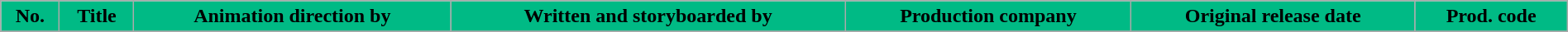<table class="wikitable plainrowheaders" style="width: 100%; margin: auto;">
<tr>
<th style="background:#00BA85; color:black;">No.</th>
<th style="background:#00BA85; color:black;">Title</th>
<th style="background:#00BA85; color:black;">Animation direction by</th>
<th style="background:#00BA85; color:black;">Written and storyboarded by</th>
<th style="background:#00BA85; color:black;">Production company</th>
<th style="background:#00BA85; color:black;">Original release date</th>
<th style="background:#00BA85; color:black;">Prod. code</th>
</tr>
<tr>
</tr>
</table>
